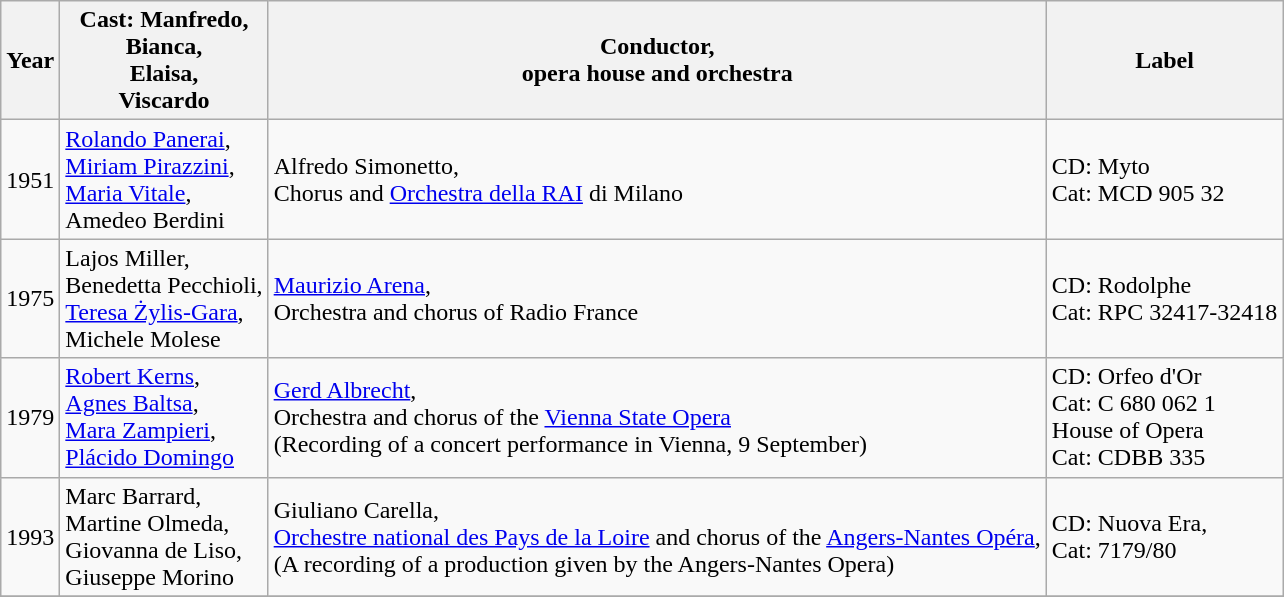<table class="wikitable">
<tr>
<th>Year</th>
<th>Cast: Manfredo,<br>Bianca,<br>Elaisa,<br>Viscardo</th>
<th>Conductor,<br>opera house and orchestra</th>
<th>Label</th>
</tr>
<tr>
<td>1951</td>
<td><a href='#'>Rolando Panerai</a>,<br><a href='#'>Miriam Pirazzini</a>,<br><a href='#'>Maria Vitale</a>,<br>Amedeo Berdini</td>
<td>Alfredo Simonetto,<br>Chorus and <a href='#'>Orchestra della RAI</a> di Milano</td>
<td>CD: Myto<br>Cat: MCD 905 32</td>
</tr>
<tr>
<td>1975</td>
<td>Lajos Miller,<br>Benedetta Pecchioli,<br><a href='#'>Teresa Żylis-Gara</a>,<br>Michele Molese</td>
<td><a href='#'>Maurizio Arena</a>,<br>Orchestra and chorus of Radio France</td>
<td>CD: Rodolphe<br>Cat: RPC 32417-32418</td>
</tr>
<tr>
<td>1979</td>
<td><a href='#'>Robert Kerns</a>,<br> <a href='#'>Agnes Baltsa</a>,<br><a href='#'>Mara Zampieri</a>,<br><a href='#'>Plácido Domingo</a></td>
<td><a href='#'>Gerd Albrecht</a>,<br>Orchestra and chorus of the <a href='#'>Vienna State Opera</a><br>(Recording of a concert performance in Vienna, 9 September)</td>
<td>CD: Orfeo d'Or<br>Cat: C 680 062 1<br>House of Opera<br>Cat: CDBB 335</td>
</tr>
<tr>
<td>1993</td>
<td>Marc Barrard,<br>Martine Olmeda,<br>Giovanna de Liso,<br>Giuseppe Morino</td>
<td>Giuliano Carella,<br><a href='#'>Orchestre national des Pays de la Loire</a> and chorus of the <a href='#'>Angers-Nantes Opéra</a>,<br>(A recording of a production given by the Angers-Nantes Opera)</td>
<td>CD: Nuova Era,<br>Cat: 7179/80</td>
</tr>
<tr>
</tr>
</table>
